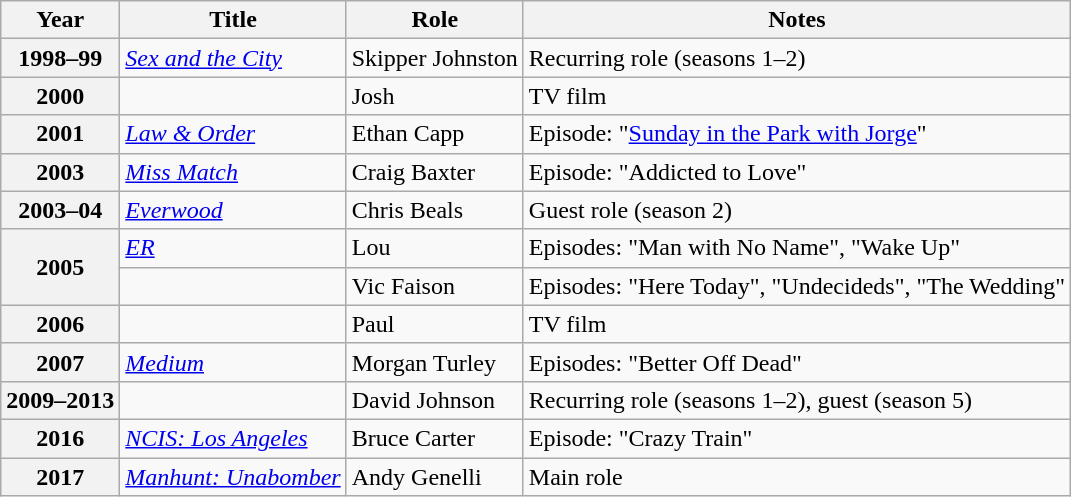<table class="wikitable plainrowheaders sortable">
<tr>
<th scope="col">Year</th>
<th scope="col">Title</th>
<th scope="col">Role</th>
<th scope="col" class="unsortable">Notes</th>
</tr>
<tr>
<th scope="row">1998–99</th>
<td><em><a href='#'>Sex and the City</a></em></td>
<td>Skipper Johnston</td>
<td>Recurring role (seasons 1–2)</td>
</tr>
<tr>
<th scope="row">2000</th>
<td><em></em></td>
<td>Josh</td>
<td>TV film</td>
</tr>
<tr>
<th scope="row">2001</th>
<td><em><a href='#'>Law & Order</a></em></td>
<td>Ethan Capp</td>
<td>Episode: "<a href='#'>Sunday in the Park with Jorge</a>"</td>
</tr>
<tr>
<th scope="row">2003</th>
<td><em><a href='#'>Miss Match</a></em></td>
<td>Craig Baxter</td>
<td>Episode: "Addicted to Love"</td>
</tr>
<tr>
<th scope="row">2003–04</th>
<td><em><a href='#'>Everwood</a></em></td>
<td>Chris Beals</td>
<td>Guest role (season 2)</td>
</tr>
<tr>
<th scope="row" rowspan="2">2005</th>
<td><em><a href='#'>ER</a></em></td>
<td>Lou</td>
<td>Episodes: "Man with No Name", "Wake Up"</td>
</tr>
<tr>
<td><em></em></td>
<td>Vic Faison</td>
<td>Episodes: "Here Today", "Undecideds", "The Wedding"</td>
</tr>
<tr>
<th scope="row">2006</th>
<td><em></em></td>
<td>Paul</td>
<td>TV film</td>
</tr>
<tr>
<th scope="row">2007</th>
<td><em><a href='#'>Medium</a></em></td>
<td>Morgan Turley</td>
<td>Episodes: "Better Off Dead"</td>
</tr>
<tr>
<th scope="row">2009–2013</th>
<td><em></em></td>
<td>David Johnson</td>
<td>Recurring role (seasons 1–2), guest (season 5)</td>
</tr>
<tr>
<th scope="row">2016</th>
<td><em><a href='#'>NCIS: Los Angeles</a></em></td>
<td>Bruce Carter</td>
<td>Episode: "Crazy Train"</td>
</tr>
<tr>
<th scope="row">2017</th>
<td><em><a href='#'>Manhunt: Unabomber</a></em></td>
<td>Andy Genelli</td>
<td>Main role</td>
</tr>
</table>
